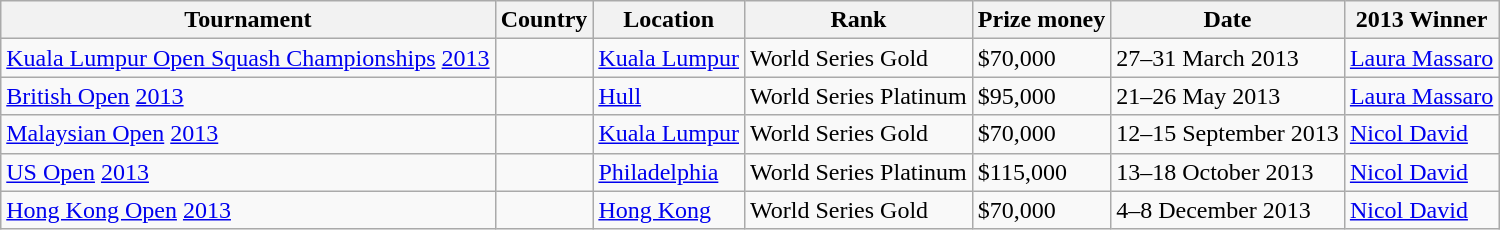<table class=wikitable>
<tr>
<th>Tournament</th>
<th>Country</th>
<th>Location</th>
<th>Rank</th>
<th>Prize money</th>
<th>Date</th>
<th>2013 Winner</th>
</tr>
<tr>
<td><a href='#'>Kuala Lumpur Open Squash Championships</a> <a href='#'>2013</a></td>
<td></td>
<td><a href='#'>Kuala Lumpur</a></td>
<td>World Series Gold</td>
<td>$70,000</td>
<td>27–31 March 2013</td>
<td> <a href='#'>Laura Massaro</a></td>
</tr>
<tr>
<td><a href='#'>British Open</a> <a href='#'>2013</a></td>
<td></td>
<td><a href='#'>Hull</a></td>
<td>World Series Platinum</td>
<td>$95,000</td>
<td>21–26 May 2013</td>
<td> <a href='#'>Laura Massaro</a></td>
</tr>
<tr>
<td><a href='#'>Malaysian Open</a> <a href='#'>2013</a></td>
<td></td>
<td><a href='#'>Kuala Lumpur</a></td>
<td>World Series Gold</td>
<td>$70,000</td>
<td>12–15 September 2013</td>
<td> <a href='#'>Nicol David</a></td>
</tr>
<tr>
<td><a href='#'>US Open</a> <a href='#'>2013</a></td>
<td></td>
<td><a href='#'>Philadelphia</a></td>
<td>World Series Platinum</td>
<td>$115,000</td>
<td>13–18 October 2013</td>
<td> <a href='#'>Nicol David</a></td>
</tr>
<tr>
<td><a href='#'>Hong Kong Open</a> <a href='#'>2013</a></td>
<td></td>
<td><a href='#'>Hong Kong</a></td>
<td>World Series Gold</td>
<td>$70,000</td>
<td>4–8 December 2013</td>
<td> <a href='#'>Nicol David</a></td>
</tr>
</table>
